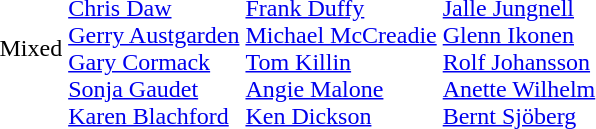<table>
<tr>
<td>Mixed</td>
<td><br><a href='#'>Chris Daw</a><br><a href='#'>Gerry Austgarden</a><br><a href='#'>Gary Cormack</a><br><a href='#'>Sonja Gaudet</a><br><a href='#'>Karen Blachford</a></td>
<td><br><a href='#'>Frank Duffy</a><br><a href='#'>Michael McCreadie</a><br><a href='#'>Tom Killin</a><br><a href='#'>Angie Malone</a><br><a href='#'>Ken Dickson</a></td>
<td><br><a href='#'>Jalle Jungnell</a><br><a href='#'>Glenn Ikonen</a><br><a href='#'>Rolf Johansson</a><br><a href='#'>Anette Wilhelm</a><br><a href='#'>Bernt Sjöberg</a></td>
</tr>
</table>
